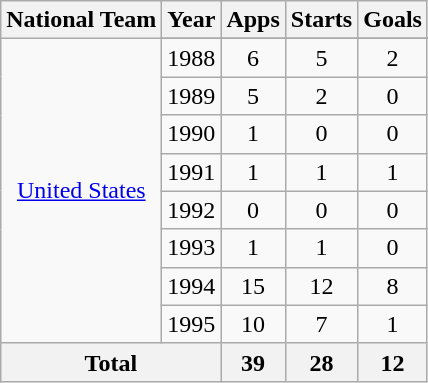<table class="wikitable" style="text-align:center">
<tr>
<th>National Team</th>
<th>Year</th>
<th>Apps</th>
<th>Starts</th>
<th>Goals</th>
</tr>
<tr>
<td rowspan="9"><a href='#'>United States</a></td>
</tr>
<tr>
<td>1988</td>
<td>6</td>
<td>5</td>
<td>2</td>
</tr>
<tr>
<td>1989</td>
<td>5</td>
<td>2</td>
<td>0</td>
</tr>
<tr>
<td>1990</td>
<td>1</td>
<td>0</td>
<td>0</td>
</tr>
<tr>
<td>1991</td>
<td>1</td>
<td>1</td>
<td>1</td>
</tr>
<tr>
<td>1992</td>
<td>0</td>
<td>0</td>
<td>0</td>
</tr>
<tr>
<td>1993</td>
<td>1</td>
<td>1</td>
<td>0</td>
</tr>
<tr>
<td>1994</td>
<td>15</td>
<td>12</td>
<td>8</td>
</tr>
<tr>
<td>1995</td>
<td>10</td>
<td>7</td>
<td>1</td>
</tr>
<tr>
<th colspan=2>Total</th>
<th>39</th>
<th>28</th>
<th>12</th>
</tr>
</table>
